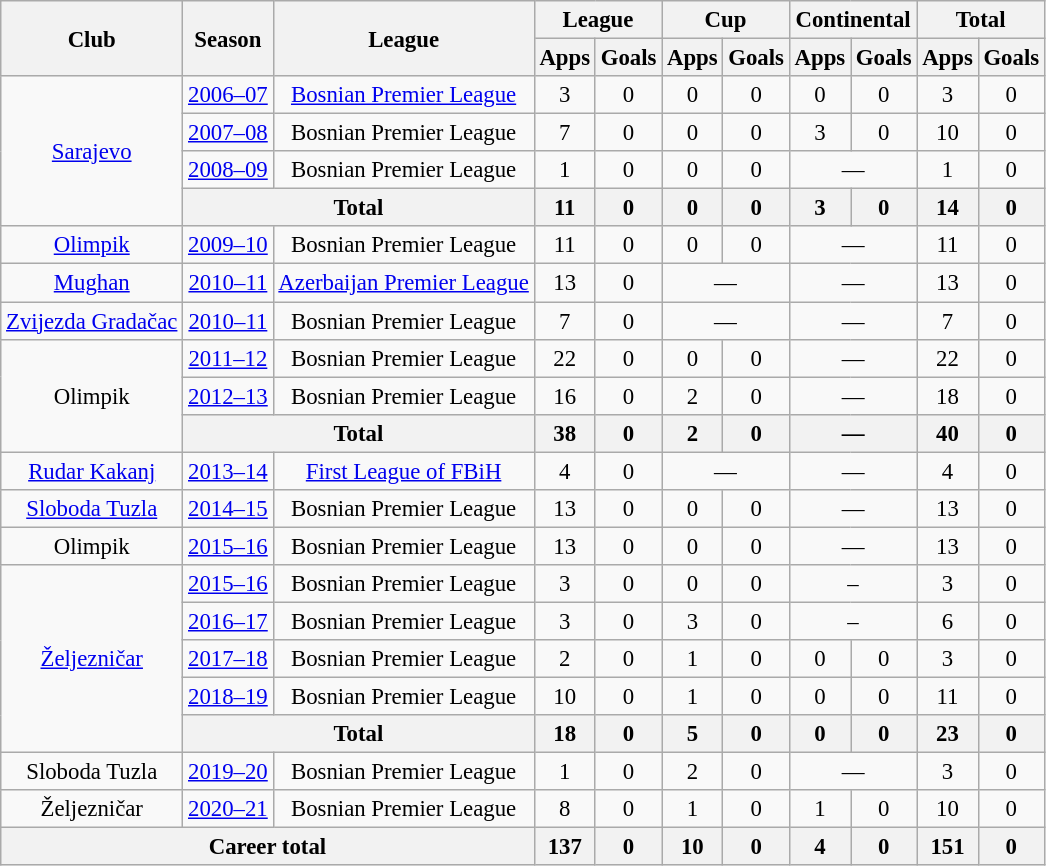<table class="wikitable" style="text-align:center;font-size:95%">
<tr>
<th rowspan="2">Club</th>
<th rowspan="2">Season</th>
<th rowspan="2">League</th>
<th colspan="2">League</th>
<th colspan="2">Cup</th>
<th colspan="2">Continental</th>
<th colspan="2">Total</th>
</tr>
<tr>
<th>Apps</th>
<th>Goals</th>
<th>Apps</th>
<th>Goals</th>
<th>Apps</th>
<th>Goals</th>
<th>Apps</th>
<th>Goals</th>
</tr>
<tr>
<td rowspan=4><a href='#'>Sarajevo</a></td>
<td><a href='#'>2006–07</a></td>
<td><a href='#'>Bosnian Premier League</a></td>
<td>3</td>
<td>0</td>
<td>0</td>
<td>0</td>
<td>0</td>
<td>0</td>
<td>3</td>
<td>0</td>
</tr>
<tr>
<td><a href='#'>2007–08</a></td>
<td>Bosnian Premier League</td>
<td>7</td>
<td>0</td>
<td>0</td>
<td>0</td>
<td>3</td>
<td>0</td>
<td>10</td>
<td>0</td>
</tr>
<tr>
<td><a href='#'>2008–09</a></td>
<td>Bosnian Premier League</td>
<td>1</td>
<td>0</td>
<td>0</td>
<td>0</td>
<td colspan=2>—</td>
<td>1</td>
<td>0</td>
</tr>
<tr>
<th colspan=2>Total</th>
<th>11</th>
<th>0</th>
<th>0</th>
<th>0</th>
<th>3</th>
<th>0</th>
<th>14</th>
<th>0</th>
</tr>
<tr>
<td><a href='#'>Olimpik</a></td>
<td><a href='#'>2009–10</a></td>
<td>Bosnian Premier League</td>
<td>11</td>
<td>0</td>
<td>0</td>
<td>0</td>
<td colspan=2>—</td>
<td>11</td>
<td>0</td>
</tr>
<tr>
<td><a href='#'>Mughan</a></td>
<td><a href='#'>2010–11</a></td>
<td><a href='#'>Azerbaijan Premier League</a></td>
<td>13</td>
<td>0</td>
<td colspan=2>—</td>
<td colspan=2>—</td>
<td>13</td>
<td>0</td>
</tr>
<tr>
<td><a href='#'>Zvijezda Gradačac</a></td>
<td><a href='#'>2010–11</a></td>
<td>Bosnian Premier League</td>
<td>7</td>
<td>0</td>
<td colspan=2>—</td>
<td colspan=2>—</td>
<td>7</td>
<td>0</td>
</tr>
<tr>
<td rowspan=3>Olimpik</td>
<td><a href='#'>2011–12</a></td>
<td>Bosnian Premier League</td>
<td>22</td>
<td>0</td>
<td>0</td>
<td>0</td>
<td colspan=2>—</td>
<td>22</td>
<td>0</td>
</tr>
<tr>
<td><a href='#'>2012–13</a></td>
<td>Bosnian Premier League</td>
<td>16</td>
<td>0</td>
<td>2</td>
<td>0</td>
<td colspan=2>—</td>
<td>18</td>
<td>0</td>
</tr>
<tr>
<th colspan=2>Total</th>
<th>38</th>
<th>0</th>
<th>2</th>
<th>0</th>
<th colspan=2>—</th>
<th>40</th>
<th>0</th>
</tr>
<tr>
<td><a href='#'>Rudar Kakanj</a></td>
<td><a href='#'>2013–14</a></td>
<td><a href='#'>First League of FBiH</a></td>
<td>4</td>
<td>0</td>
<td colspan=2>—</td>
<td colspan=2>—</td>
<td>4</td>
<td>0</td>
</tr>
<tr>
<td><a href='#'>Sloboda Tuzla</a></td>
<td><a href='#'>2014–15</a></td>
<td>Bosnian Premier League</td>
<td>13</td>
<td>0</td>
<td>0</td>
<td>0</td>
<td colspan=2>—</td>
<td>13</td>
<td>0</td>
</tr>
<tr>
<td>Olimpik</td>
<td><a href='#'>2015–16</a></td>
<td>Bosnian Premier League</td>
<td>13</td>
<td>0</td>
<td>0</td>
<td>0</td>
<td colspan=2>—</td>
<td>13</td>
<td>0</td>
</tr>
<tr>
<td rowspan=5><a href='#'>Željezničar</a></td>
<td><a href='#'>2015–16</a></td>
<td>Bosnian Premier League</td>
<td>3</td>
<td>0</td>
<td>0</td>
<td>0</td>
<td colspan=2>–</td>
<td>3</td>
<td>0</td>
</tr>
<tr>
<td><a href='#'>2016–17</a></td>
<td>Bosnian Premier League</td>
<td>3</td>
<td>0</td>
<td>3</td>
<td>0</td>
<td colspan=2>–</td>
<td>6</td>
<td>0</td>
</tr>
<tr>
<td><a href='#'>2017–18</a></td>
<td>Bosnian Premier League</td>
<td>2</td>
<td>0</td>
<td>1</td>
<td>0</td>
<td>0</td>
<td>0</td>
<td>3</td>
<td>0</td>
</tr>
<tr>
<td><a href='#'>2018–19</a></td>
<td>Bosnian Premier League</td>
<td>10</td>
<td>0</td>
<td>1</td>
<td>0</td>
<td>0</td>
<td>0</td>
<td>11</td>
<td>0</td>
</tr>
<tr>
<th colspan=2>Total</th>
<th>18</th>
<th>0</th>
<th>5</th>
<th>0</th>
<th>0</th>
<th>0</th>
<th>23</th>
<th>0</th>
</tr>
<tr>
<td>Sloboda Tuzla</td>
<td><a href='#'>2019–20</a></td>
<td>Bosnian Premier League</td>
<td>1</td>
<td>0</td>
<td>2</td>
<td>0</td>
<td colspan=2>—</td>
<td>3</td>
<td>0</td>
</tr>
<tr>
<td>Željezničar</td>
<td><a href='#'>2020–21</a></td>
<td>Bosnian Premier League</td>
<td>8</td>
<td>0</td>
<td>1</td>
<td>0</td>
<td>1</td>
<td>0</td>
<td>10</td>
<td>0</td>
</tr>
<tr>
<th colspan=3>Career total</th>
<th>137</th>
<th>0</th>
<th>10</th>
<th>0</th>
<th>4</th>
<th>0</th>
<th>151</th>
<th>0</th>
</tr>
</table>
